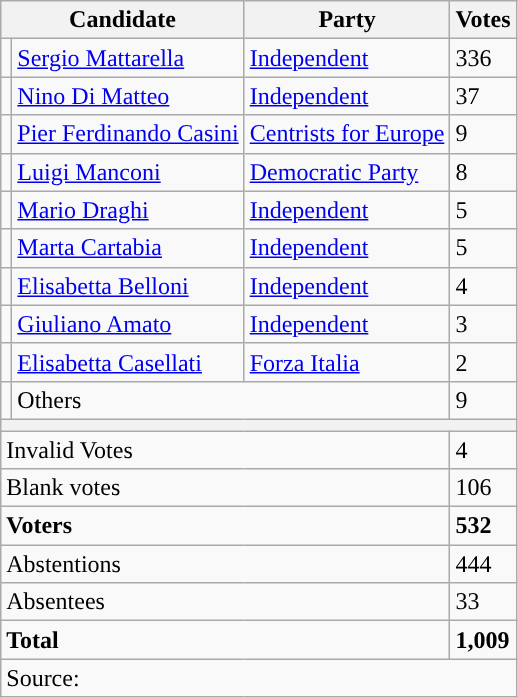<table class="wikitable mw-collapsible mw-collapsed">
<tr>
<th colspan="2">Candidate</th>
<th>Party</th>
<th>Votes</th>
</tr>
<tr>
<td bgcolor=></td>
<td><a href='#'>Sergio Mattarella</a></td>
<td><a href='#'>Independent</a></td>
<td>336</td>
</tr>
<tr>
<td></td>
<td><a href='#'>Nino Di Matteo</a></td>
<td><a href='#'>Independent</a></td>
<td>37</td>
</tr>
<tr>
<td bgcolor=></td>
<td><a href='#'>Pier Ferdinando Casini</a></td>
<td><a href='#'>Centrists for Europe</a></td>
<td>9</td>
</tr>
<tr>
<td bgcolor=></td>
<td><a href='#'>Luigi Manconi</a></td>
<td><a href='#'>Democratic Party</a></td>
<td>8</td>
</tr>
<tr>
<td bgcolor=></td>
<td><a href='#'>Mario Draghi</a></td>
<td><a href='#'>Independent</a></td>
<td>5</td>
</tr>
<tr>
<td bgcolor=></td>
<td><a href='#'>Marta Cartabia</a></td>
<td><a href='#'>Independent</a></td>
<td>5</td>
</tr>
<tr>
<td bgcolor=></td>
<td><a href='#'>Elisabetta Belloni</a></td>
<td><a href='#'>Independent</a></td>
<td>4</td>
</tr>
<tr>
<td bgcolor=></td>
<td><a href='#'>Giuliano Amato</a></td>
<td><a href='#'>Independent</a></td>
<td>3</td>
</tr>
<tr>
<td bgcolor=></td>
<td><a href='#'>Elisabetta Casellati</a></td>
<td><a href='#'>Forza Italia</a></td>
<td>2</td>
</tr>
<tr>
<td bgcolor=></td>
<td colspan="2">Others</td>
<td>9</td>
</tr>
<tr>
<th colspan="4"></th>
</tr>
<tr>
<td colspan="3">Invalid Votes</td>
<td>4</td>
</tr>
<tr>
<td colspan="3">Blank votes</td>
<td>106</td>
</tr>
<tr>
<td colspan="3"><strong>Voters</strong></td>
<td><strong>532</strong></td>
</tr>
<tr>
<td colspan="3">Abstentions</td>
<td>444</td>
</tr>
<tr>
<td colspan="3">Absentees</td>
<td>33</td>
</tr>
<tr>
<td colspan="3"><strong>Total</strong></td>
<td><strong>1,009</strong></td>
</tr>
<tr>
<td colspan="4">Source: </td>
</tr>
</table>
